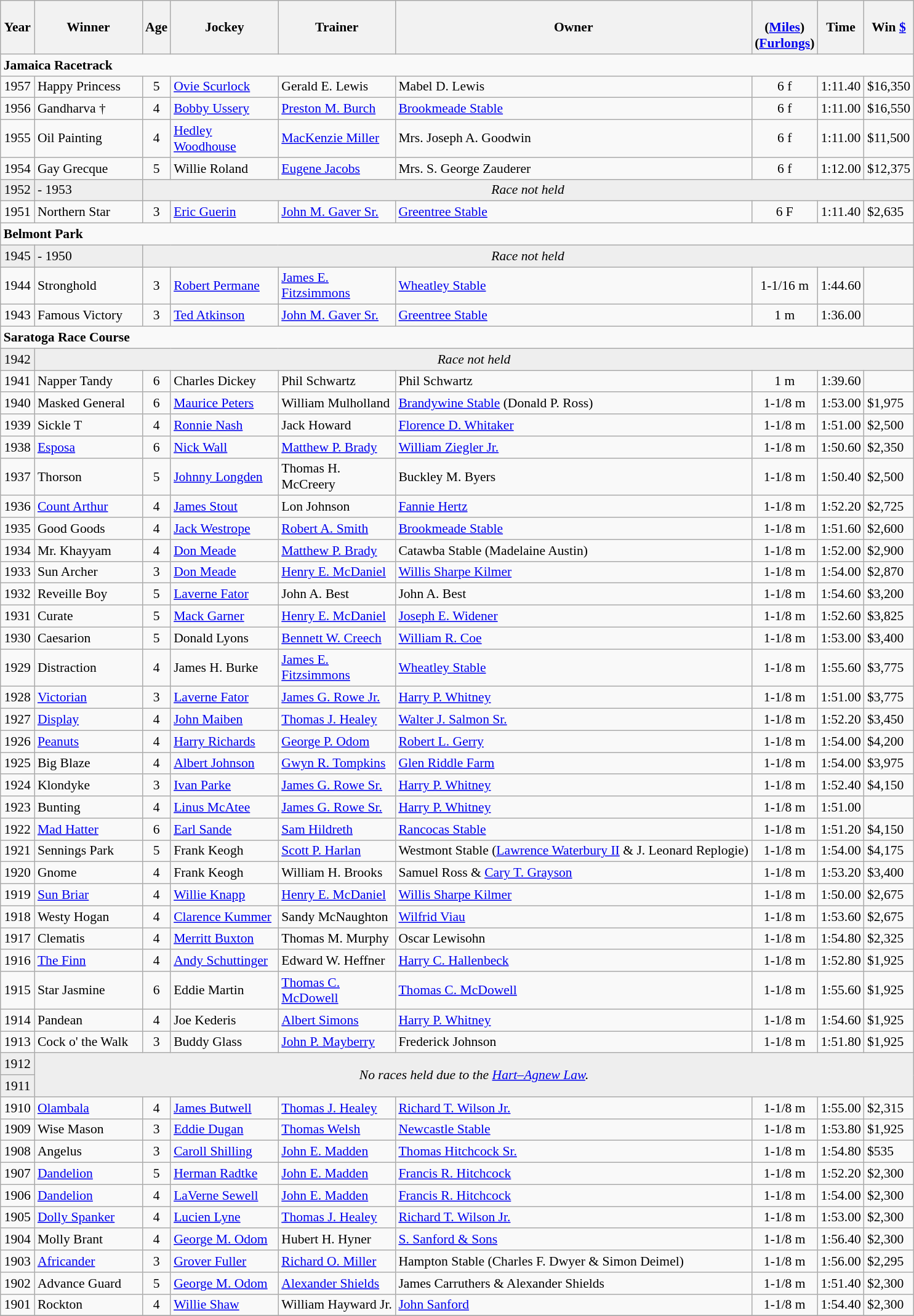<table class="wikitable sortable" style="font-size:90%">
<tr>
<th style="width:30px">Year</th>
<th style="width:110px">Winner</th>
<th style="width:20px">Age</th>
<th style="width:110px">Jockey</th>
<th style="width:120px">Trainer</th>
<th>Owner<br></th>
<th style="width:35px"><br> <span>(<a href='#'>Miles</a>)<br>(<a href='#'>Furlongs</a>)</span></th>
<th style="width:25px">Time</th>
<th style="width:25px">Win <a href='#'>$</a></th>
</tr>
<tr>
<td align=left  colspan=9><strong>Jamaica Racetrack</strong></td>
</tr>
<tr>
<td align=center>1957</td>
<td>Happy Princess</td>
<td align=center>5</td>
<td><a href='#'>Ovie Scurlock</a></td>
<td>Gerald E. Lewis</td>
<td>Mabel D. Lewis</td>
<td align=center>6 f</td>
<td align=center>1:11.40</td>
<td>$16,350</td>
</tr>
<tr>
<td align=center>1956</td>
<td>Gandharva †</td>
<td align=center>4</td>
<td><a href='#'>Bobby Ussery</a></td>
<td><a href='#'>Preston M. Burch</a></td>
<td><a href='#'>Brookmeade Stable</a></td>
<td align=center>6 f</td>
<td align=center>1:11.00</td>
<td>$16,550</td>
</tr>
<tr>
<td align=center>1955</td>
<td>Oil Painting</td>
<td align=center>4</td>
<td><a href='#'>Hedley Woodhouse</a></td>
<td><a href='#'>MacKenzie Miller</a></td>
<td>Mrs. Joseph A. Goodwin</td>
<td align=center>6 f</td>
<td align=center>1:11.00</td>
<td>$11,500</td>
</tr>
<tr>
<td align=center>1954</td>
<td>Gay Grecque</td>
<td align=center>5</td>
<td>Willie Roland</td>
<td><a href='#'>Eugene Jacobs</a></td>
<td>Mrs. S. George Zauderer</td>
<td align=center>6 f</td>
<td align=center>1:12.00</td>
<td>$12,375</td>
</tr>
<tr bgcolor="#eeeeee">
<td align=center>1952</td>
<td>- 1953</td>
<td align=center  colspan=7><em>Race not held</em></td>
</tr>
<tr>
<td align=center>1951</td>
<td>Northern Star</td>
<td align=center>3</td>
<td><a href='#'>Eric Guerin</a></td>
<td><a href='#'>John M. Gaver Sr.</a></td>
<td><a href='#'>Greentree Stable</a></td>
<td align=center>6 F</td>
<td align=center>1:11.40</td>
<td>$2,635</td>
</tr>
<tr>
<td align=left  colspan=9><strong>Belmont Park</strong></td>
</tr>
<tr bgcolor="#eeeeee">
<td align=center>1945</td>
<td>- 1950</td>
<td align=center  colspan=7><em>Race not held</em></td>
</tr>
<tr>
<td align=center>1944</td>
<td>Stronghold</td>
<td align=center>3</td>
<td><a href='#'>Robert Permane</a></td>
<td><a href='#'>James E. Fitzsimmons</a></td>
<td><a href='#'>Wheatley Stable</a></td>
<td align=center>1-1/16 m</td>
<td align=center>1:44.60</td>
<td></td>
</tr>
<tr>
<td align=center>1943</td>
<td>Famous Victory</td>
<td align=center>3</td>
<td><a href='#'>Ted Atkinson</a></td>
<td><a href='#'>John M. Gaver Sr.</a></td>
<td><a href='#'>Greentree Stable</a></td>
<td align=center>1 m</td>
<td align=center>1:36.00</td>
</tr>
<tr>
<td align=left  colspan=9><strong>Saratoga Race Course</strong></td>
</tr>
<tr bgcolor="#eeeeee">
<td align=center>1942</td>
<td align=center  colspan=8><em>Race not held</em></td>
</tr>
<tr>
<td align=center>1941</td>
<td>Napper Tandy</td>
<td align=center>6</td>
<td>Charles Dickey</td>
<td>Phil Schwartz</td>
<td>Phil Schwartz</td>
<td align=center>1 m</td>
<td align=center>1:39.60</td>
<td></td>
</tr>
<tr>
<td align=center>1940</td>
<td>Masked General</td>
<td align=center>6</td>
<td><a href='#'>Maurice Peters</a></td>
<td>William Mulholland</td>
<td><a href='#'>Brandywine Stable</a> (Donald P. Ross)</td>
<td align=center>1-1/8 m</td>
<td align=center>1:53.00</td>
<td>$1,975</td>
</tr>
<tr>
<td align=center>1939</td>
<td>Sickle T</td>
<td align=center>4</td>
<td><a href='#'>Ronnie Nash</a></td>
<td>Jack Howard</td>
<td><a href='#'>Florence D. Whitaker</a></td>
<td align=center>1-1/8 m</td>
<td align=center>1:51.00</td>
<td>$2,500</td>
</tr>
<tr>
<td align=center>1938</td>
<td><a href='#'>Esposa</a></td>
<td align=center>6</td>
<td><a href='#'>Nick Wall</a></td>
<td><a href='#'>Matthew P. Brady</a></td>
<td><a href='#'>William Ziegler Jr.</a></td>
<td align=center>1-1/8 m</td>
<td align=center>1:50.60</td>
<td>$2,350</td>
</tr>
<tr>
<td align=center>1937</td>
<td>Thorson</td>
<td align=center>5</td>
<td><a href='#'>Johnny Longden</a></td>
<td>Thomas H. McCreery</td>
<td>Buckley M. Byers</td>
<td align=center>1-1/8 m</td>
<td align=center>1:50.40</td>
<td>$2,500</td>
</tr>
<tr>
<td align=center>1936</td>
<td><a href='#'>Count Arthur</a></td>
<td align=center>4</td>
<td><a href='#'>James Stout</a></td>
<td>Lon Johnson</td>
<td><a href='#'>Fannie Hertz</a></td>
<td align=center>1-1/8 m</td>
<td align=center>1:52.20</td>
<td>$2,725</td>
</tr>
<tr>
<td align=center>1935</td>
<td>Good Goods</td>
<td align=center>4</td>
<td><a href='#'>Jack Westrope</a></td>
<td><a href='#'>Robert A. Smith</a></td>
<td><a href='#'>Brookmeade Stable</a></td>
<td align=center>1-1/8 m</td>
<td align=center>1:51.60</td>
<td>$2,600</td>
</tr>
<tr>
<td align=center>1934</td>
<td>Mr. Khayyam</td>
<td align=center>4</td>
<td><a href='#'>Don Meade</a></td>
<td><a href='#'>Matthew P. Brady</a></td>
<td>Catawba Stable (Madelaine Austin)</td>
<td align=center>1-1/8 m</td>
<td align=center>1:52.00</td>
<td>$2,900</td>
</tr>
<tr>
<td align=center>1933</td>
<td>Sun Archer</td>
<td align=center>3</td>
<td><a href='#'>Don Meade</a></td>
<td><a href='#'>Henry E. McDaniel</a></td>
<td><a href='#'>Willis Sharpe Kilmer</a></td>
<td align=center>1-1/8 m</td>
<td align=center>1:54.00</td>
<td>$2,870</td>
</tr>
<tr>
<td align=center>1932</td>
<td>Reveille Boy</td>
<td align=center>5</td>
<td><a href='#'>Laverne Fator</a></td>
<td>John A. Best</td>
<td>John A. Best</td>
<td align=center>1-1/8 m</td>
<td align=center>1:54.60</td>
<td>$3,200</td>
</tr>
<tr>
<td align=center>1931</td>
<td>Curate</td>
<td align=center>5</td>
<td><a href='#'>Mack Garner</a></td>
<td><a href='#'>Henry E. McDaniel</a></td>
<td><a href='#'>Joseph E. Widener</a></td>
<td align=center>1-1/8 m</td>
<td align=center>1:52.60</td>
<td>$3,825</td>
</tr>
<tr>
<td align=center>1930</td>
<td>Caesarion</td>
<td align=center>5</td>
<td>Donald Lyons</td>
<td><a href='#'>Bennett W. Creech</a></td>
<td><a href='#'>William R. Coe</a></td>
<td align=center>1-1/8 m</td>
<td align=center>1:53.00</td>
<td>$3,400</td>
</tr>
<tr>
<td align=center>1929</td>
<td>Distraction</td>
<td align=center>4</td>
<td>James H. Burke</td>
<td><a href='#'>James E. Fitzsimmons</a></td>
<td><a href='#'>Wheatley Stable</a></td>
<td align=center>1-1/8 m</td>
<td align=center>1:55.60</td>
<td>$3,775</td>
</tr>
<tr>
<td align=center>1928</td>
<td><a href='#'>Victorian</a></td>
<td align=center>3</td>
<td><a href='#'>Laverne Fator</a></td>
<td><a href='#'>James G. Rowe Jr.</a></td>
<td><a href='#'>Harry P. Whitney</a></td>
<td align=center>1-1/8 m</td>
<td align=center>1:51.00</td>
<td>$3,775</td>
</tr>
<tr>
<td align=center>1927</td>
<td><a href='#'>Display</a></td>
<td align=center>4</td>
<td><a href='#'>John Maiben</a></td>
<td><a href='#'>Thomas J. Healey</a></td>
<td><a href='#'>Walter J. Salmon Sr.</a></td>
<td align=center>1-1/8 m</td>
<td align=center>1:52.20</td>
<td>$3,450</td>
</tr>
<tr>
<td align=center>1926</td>
<td><a href='#'>Peanuts</a></td>
<td align=center>4</td>
<td><a href='#'>Harry Richards</a></td>
<td><a href='#'>George P. Odom</a></td>
<td><a href='#'>Robert L. Gerry</a></td>
<td align=center>1-1/8 m</td>
<td align=center>1:54.00</td>
<td>$4,200</td>
</tr>
<tr>
<td align=center>1925</td>
<td>Big Blaze</td>
<td align=center>4</td>
<td><a href='#'>Albert Johnson</a></td>
<td><a href='#'>Gwyn R. Tompkins</a></td>
<td><a href='#'>Glen Riddle Farm</a></td>
<td align=center>1-1/8 m</td>
<td align=center>1:54.00</td>
<td>$3,975</td>
</tr>
<tr>
<td align=center>1924</td>
<td>Klondyke</td>
<td align=center>3</td>
<td><a href='#'>Ivan Parke</a></td>
<td><a href='#'>James G. Rowe Sr.</a></td>
<td><a href='#'>Harry P. Whitney</a></td>
<td align=center>1-1/8 m</td>
<td align=center>1:52.40</td>
<td>$4,150</td>
</tr>
<tr>
<td align=center>1923</td>
<td>Bunting</td>
<td align=center>4</td>
<td><a href='#'>Linus McAtee</a></td>
<td><a href='#'>James G. Rowe Sr.</a></td>
<td><a href='#'>Harry P. Whitney</a></td>
<td align=center>1-1/8 m</td>
<td align=center>1:51.00</td>
<td></td>
</tr>
<tr>
<td align=center>1922</td>
<td><a href='#'>Mad Hatter</a></td>
<td align=center>6</td>
<td><a href='#'>Earl Sande</a></td>
<td><a href='#'>Sam Hildreth</a></td>
<td><a href='#'>Rancocas Stable</a></td>
<td align=center>1-1/8 m</td>
<td align=center>1:51.20</td>
<td>$4,150</td>
</tr>
<tr>
<td align=center>1921</td>
<td>Sennings Park</td>
<td align=center>5</td>
<td>Frank Keogh</td>
<td><a href='#'>Scott P. Harlan</a></td>
<td>Westmont Stable (<a href='#'>Lawrence Waterbury II</a> & J. Leonard Replogie)</td>
<td align=center>1-1/8 m</td>
<td align=center>1:54.00</td>
<td>$4,175</td>
</tr>
<tr>
<td align=center>1920</td>
<td>Gnome</td>
<td align=center>4</td>
<td>Frank Keogh</td>
<td>William H. Brooks</td>
<td>Samuel Ross & <a href='#'>Cary T. Grayson</a></td>
<td align=center>1-1/8 m</td>
<td align=center>1:53.20</td>
<td>$3,400</td>
</tr>
<tr>
<td align=center>1919</td>
<td><a href='#'>Sun Briar</a></td>
<td align=center>4</td>
<td><a href='#'>Willie Knapp</a></td>
<td><a href='#'>Henry E. McDaniel</a></td>
<td><a href='#'>Willis Sharpe Kilmer</a></td>
<td align=center>1-1/8 m</td>
<td align=center>1:50.00</td>
<td>$2,675</td>
</tr>
<tr>
<td align=center>1918</td>
<td>Westy Hogan</td>
<td align=center>4</td>
<td><a href='#'>Clarence Kummer</a></td>
<td>Sandy McNaughton</td>
<td><a href='#'>Wilfrid Viau</a></td>
<td align=center>1-1/8 m</td>
<td align=center>1:53.60</td>
<td>$2,675</td>
</tr>
<tr>
<td align=center>1917</td>
<td>Clematis</td>
<td align=center>4</td>
<td><a href='#'>Merritt Buxton</a></td>
<td>Thomas M. Murphy</td>
<td>Oscar Lewisohn</td>
<td align=center>1-1/8 m</td>
<td align=center>1:54.80</td>
<td>$2,325</td>
</tr>
<tr>
<td align=center>1916</td>
<td><a href='#'>The Finn</a></td>
<td align=center>4</td>
<td><a href='#'>Andy Schuttinger</a></td>
<td>Edward W. Heffner</td>
<td><a href='#'>Harry C. Hallenbeck</a></td>
<td align=center>1-1/8 m</td>
<td align=center>1:52.80</td>
<td>$1,925</td>
</tr>
<tr>
<td align=center>1915</td>
<td>Star Jasmine</td>
<td align=center>6</td>
<td>Eddie Martin</td>
<td><a href='#'>Thomas C. McDowell</a></td>
<td><a href='#'>Thomas C. McDowell</a></td>
<td align=center>1-1/8 m</td>
<td align=center>1:55.60</td>
<td>$1,925</td>
</tr>
<tr>
<td align=center>1914</td>
<td>Pandean</td>
<td align=center>4</td>
<td>Joe Kederis</td>
<td><a href='#'>Albert Simons</a></td>
<td><a href='#'>Harry P. Whitney</a></td>
<td align=center>1-1/8 m</td>
<td align=center>1:54.60</td>
<td>$1,925</td>
</tr>
<tr>
<td align=center>1913</td>
<td>Cock o' the Walk</td>
<td align=center>3</td>
<td>Buddy Glass</td>
<td><a href='#'>John P. Mayberry</a></td>
<td>Frederick Johnson</td>
<td align=center>1-1/8 m</td>
<td align=center>1:51.80</td>
<td>$1,925</td>
</tr>
<tr style="background:#eee;">
<td align=center>1912</td>
<td rowspan="2" colspan="8" style="text-align:center;"><em>No races held due to the <a href='#'>Hart–Agnew Law</a>.</em></td>
</tr>
<tr style="background:#eee;">
<td align=center>1911</td>
</tr>
<tr>
<td align=center>1910</td>
<td><a href='#'>Olambala</a></td>
<td align=center>4</td>
<td><a href='#'>James Butwell</a></td>
<td><a href='#'>Thomas J. Healey</a></td>
<td><a href='#'>Richard T. Wilson Jr.</a></td>
<td align=center>1-1/8 m</td>
<td align=center>1:55.00</td>
<td>$2,315</td>
</tr>
<tr>
<td align=center>1909</td>
<td>Wise Mason</td>
<td align=center>3</td>
<td><a href='#'>Eddie Dugan</a></td>
<td><a href='#'>Thomas Welsh</a></td>
<td><a href='#'>Newcastle Stable</a></td>
<td align=center>1-1/8 m</td>
<td align=center>1:53.80</td>
<td>$1,925</td>
</tr>
<tr>
<td align=center>1908</td>
<td>Angelus</td>
<td align=center>3</td>
<td><a href='#'>Caroll Shilling</a></td>
<td><a href='#'>John E. Madden</a></td>
<td><a href='#'>Thomas Hitchcock Sr.</a></td>
<td align=center>1-1/8 m</td>
<td align=center>1:54.80</td>
<td>$535</td>
</tr>
<tr>
<td align=center>1907</td>
<td><a href='#'>Dandelion</a></td>
<td align=center>5</td>
<td><a href='#'>Herman Radtke</a></td>
<td><a href='#'>John E. Madden</a></td>
<td><a href='#'>Francis R. Hitchcock</a></td>
<td align=center>1-1/8 m</td>
<td align=center>1:52.20</td>
<td>$2,300</td>
</tr>
<tr>
<td align=center>1906</td>
<td><a href='#'>Dandelion</a></td>
<td align=center>4</td>
<td><a href='#'>LaVerne Sewell</a></td>
<td><a href='#'>John E. Madden</a></td>
<td><a href='#'>Francis R. Hitchcock</a></td>
<td align=center>1-1/8 m</td>
<td align=center>1:54.00</td>
<td>$2,300</td>
</tr>
<tr>
<td align=center>1905</td>
<td><a href='#'>Dolly Spanker</a></td>
<td align=center>4</td>
<td><a href='#'>Lucien Lyne</a></td>
<td><a href='#'>Thomas J. Healey</a></td>
<td><a href='#'>Richard T. Wilson Jr.</a></td>
<td align=center>1-1/8 m</td>
<td align=center>1:53.00</td>
<td>$2,300</td>
</tr>
<tr>
<td align=center>1904</td>
<td>Molly Brant</td>
<td align=center>4</td>
<td><a href='#'>George M. Odom</a></td>
<td>Hubert H. Hyner</td>
<td><a href='#'>S. Sanford & Sons</a></td>
<td align=center>1-1/8 m</td>
<td align=center>1:56.40</td>
<td>$2,300</td>
</tr>
<tr>
<td align=center>1903</td>
<td><a href='#'>Africander</a></td>
<td align=center>3</td>
<td><a href='#'>Grover Fuller</a></td>
<td><a href='#'>Richard O. Miller</a></td>
<td>Hampton Stable (Charles F. Dwyer & Simon Deimel)</td>
<td align=center>1-1/8 m</td>
<td align=center>1:56.00</td>
<td>$2,295</td>
</tr>
<tr>
<td align=center>1902</td>
<td>Advance Guard</td>
<td align=center>5</td>
<td><a href='#'>George M. Odom</a></td>
<td><a href='#'>Alexander Shields</a></td>
<td>James Carruthers & Alexander Shields</td>
<td align=center>1-1/8 m</td>
<td align=center>1:51.40</td>
<td>$2,300</td>
</tr>
<tr>
<td align=center>1901</td>
<td>Rockton</td>
<td align=center>4</td>
<td><a href='#'>Willie Shaw</a></td>
<td>William Hayward Jr.</td>
<td><a href='#'>John Sanford</a></td>
<td align=center>1-1/8 m</td>
<td align=center>1:54.40</td>
<td>$2,300</td>
</tr>
<tr>
</tr>
</table>
